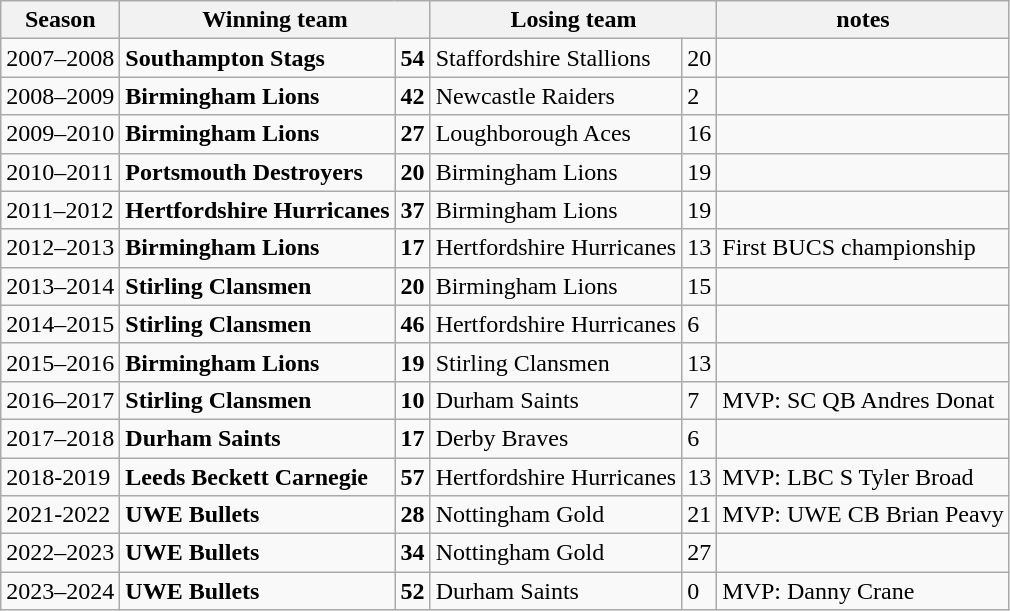<table class="wikitable">
<tr>
<th>Season</th>
<th colspan="2">Winning team</th>
<th colspan="2">Losing team</th>
<th>notes</th>
</tr>
<tr>
<td>2007–2008</td>
<td><strong>Southampton Stags</strong></td>
<td><strong>54</strong></td>
<td>Staffordshire Stallions</td>
<td>20</td>
<td></td>
</tr>
<tr>
<td>2008–2009</td>
<td><strong>Birmingham Lions</strong></td>
<td><strong>42</strong></td>
<td>Newcastle Raiders</td>
<td>2</td>
<td></td>
</tr>
<tr>
<td>2009–2010</td>
<td><strong>Birmingham Lions</strong></td>
<td><strong>27</strong></td>
<td>Loughborough Aces</td>
<td>16</td>
<td></td>
</tr>
<tr>
<td>2010–2011</td>
<td><strong>Portsmouth Destroyers</strong></td>
<td><strong>20</strong></td>
<td>Birmingham Lions</td>
<td>19</td>
<td></td>
</tr>
<tr>
<td>2011–2012</td>
<td><strong>Hertfordshire Hurricanes</strong></td>
<td><strong>37</strong></td>
<td>Birmingham Lions</td>
<td>19</td>
<td></td>
</tr>
<tr>
<td>2012–2013</td>
<td><strong>Birmingham Lions</strong></td>
<td><strong>17</strong></td>
<td>Hertfordshire Hurricanes</td>
<td>13</td>
<td>First BUCS championship</td>
</tr>
<tr>
<td>2013–2014</td>
<td><strong>Stirling Clansmen</strong></td>
<td><strong>20</strong></td>
<td>Birmingham Lions</td>
<td>15</td>
<td></td>
</tr>
<tr>
<td>2014–2015</td>
<td><strong>Stirling Clansmen</strong></td>
<td><strong>46</strong></td>
<td>Hertfordshire Hurricanes</td>
<td>6</td>
<td></td>
</tr>
<tr>
<td>2015–2016</td>
<td><strong>Birmingham Lions</strong></td>
<td><strong>19</strong></td>
<td>Stirling Clansmen</td>
<td>13</td>
<td></td>
</tr>
<tr>
<td>2016–2017</td>
<td><strong>Stirling Clansmen</strong></td>
<td><strong>10</strong></td>
<td>Durham Saints</td>
<td>7</td>
<td>MVP: SC QB Andres Donat</td>
</tr>
<tr>
<td>2017–2018</td>
<td><strong>Durham Saints</strong></td>
<td><strong>17</strong></td>
<td>Derby Braves</td>
<td>6</td>
<td></td>
</tr>
<tr>
<td>2018-2019</td>
<td><strong>Leeds Beckett Carnegie</strong></td>
<td><strong>57</strong></td>
<td>Hertfordshire Hurricanes</td>
<td>13</td>
<td>MVP: LBC S Tyler Broad</td>
</tr>
<tr>
<td>2021-2022</td>
<td><strong>UWE Bullets</strong></td>
<td><strong>28</strong></td>
<td>Nottingham Gold</td>
<td>21</td>
<td>MVP: UWE CB Brian Peavy</td>
</tr>
<tr>
<td>2022–2023</td>
<td><strong>UWE Bullets</strong></td>
<td><strong>34</strong></td>
<td>Nottingham Gold</td>
<td>27</td>
<td></td>
</tr>
<tr>
<td>2023–2024</td>
<td><strong>UWE Bullets</strong></td>
<td><strong>52</strong></td>
<td>Durham Saints</td>
<td>0</td>
<td>MVP: Danny Crane</td>
</tr>
</table>
